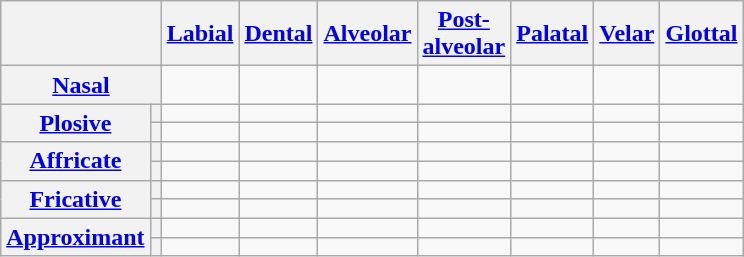<table class="wikitable" style="text-align: center;">
<tr>
<th colspan="2"></th>
<th><a href='#'>Labial</a></th>
<th><a href='#'>Dental</a></th>
<th><a href='#'>Alveolar</a></th>
<th><a href='#'>Post-<br>alveolar</a></th>
<th><a href='#'>Palatal</a></th>
<th><a href='#'>Velar</a></th>
<th><a href='#'>Glottal</a></th>
</tr>
<tr>
<th colspan="2"><a href='#'>Nasal</a></th>
<td></td>
<td></td>
<td></td>
<td></td>
<td></td>
<td></td>
<td></td>
</tr>
<tr>
<th rowspan="2"><a href='#'>Plosive</a></th>
<th></th>
<td></td>
<td></td>
<td></td>
<td></td>
<td></td>
<td></td>
<td></td>
</tr>
<tr>
<th></th>
<td></td>
<td></td>
<td></td>
<td></td>
<td></td>
<td></td>
<td></td>
</tr>
<tr>
<th rowspan="2"><a href='#'>Affricate</a></th>
<th></th>
<td></td>
<td></td>
<td></td>
<td></td>
<td></td>
<td></td>
<td></td>
</tr>
<tr>
<th></th>
<td></td>
<td></td>
<td></td>
<td></td>
<td></td>
<td></td>
<td></td>
</tr>
<tr>
<th rowspan="2"><a href='#'>Fricative</a></th>
<th></th>
<td></td>
<td></td>
<td></td>
<td></td>
<td></td>
<td></td>
<td></td>
</tr>
<tr>
<th></th>
<td></td>
<td></td>
<td></td>
<td></td>
<td></td>
<td></td>
<td></td>
</tr>
<tr>
<th rowspan="2"><a href='#'>Approximant</a></th>
<th></th>
<td></td>
<td></td>
<td></td>
<td></td>
<td></td>
<td></td>
<td></td>
</tr>
<tr>
<th></th>
<td></td>
<td></td>
<td></td>
<td></td>
<td></td>
<td></td>
<td></td>
</tr>
</table>
